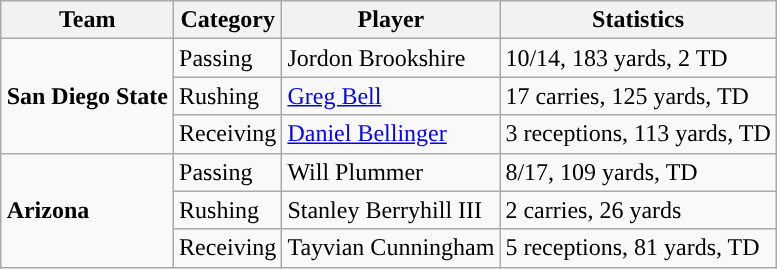<table class="wikitable" style="float: right;">
<tr>
<th>Team</th>
<th>Category</th>
<th>Player</th>
<th>Statistics</th>
</tr>
<tr>
<td rowspan=3><strong>San Diego State</strong></td>
<td>Passing</td>
<td>Jordon Brookshire</td>
<td>10/14, 183 yards, 2 TD</td>
</tr>
<tr>
<td>Rushing</td>
<td><a href='#'>Greg Bell</a></td>
<td>17 carries, 125 yards, TD</td>
</tr>
<tr>
<td>Receiving</td>
<td><a href='#'>Daniel Bellinger</a></td>
<td>3 receptions, 113 yards, TD</td>
</tr>
<tr>
<td rowspan=3><strong>Arizona</strong></td>
<td>Passing</td>
<td>Will Plummer</td>
<td>8/17, 109 yards, TD</td>
</tr>
<tr>
<td>Rushing</td>
<td>Stanley Berryhill III</td>
<td>2 carries, 26 yards</td>
</tr>
<tr>
<td>Receiving</td>
<td>Tayvian Cunningham</td>
<td>5 receptions, 81 yards, TD</td>
</tr>
</table>
